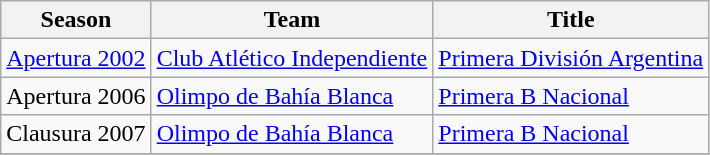<table class="wikitable">
<tr>
<th>Season</th>
<th>Team</th>
<th>Title</th>
</tr>
<tr>
<td><a href='#'>Apertura 2002</a></td>
<td><a href='#'>Club Atlético Independiente</a></td>
<td><a href='#'>Primera División Argentina</a></td>
</tr>
<tr>
<td>Apertura 2006</td>
<td><a href='#'>Olimpo de Bahía Blanca</a></td>
<td><a href='#'>Primera B Nacional</a></td>
</tr>
<tr>
<td>Clausura 2007</td>
<td><a href='#'>Olimpo de Bahía Blanca</a></td>
<td><a href='#'>Primera B Nacional</a></td>
</tr>
<tr>
</tr>
</table>
